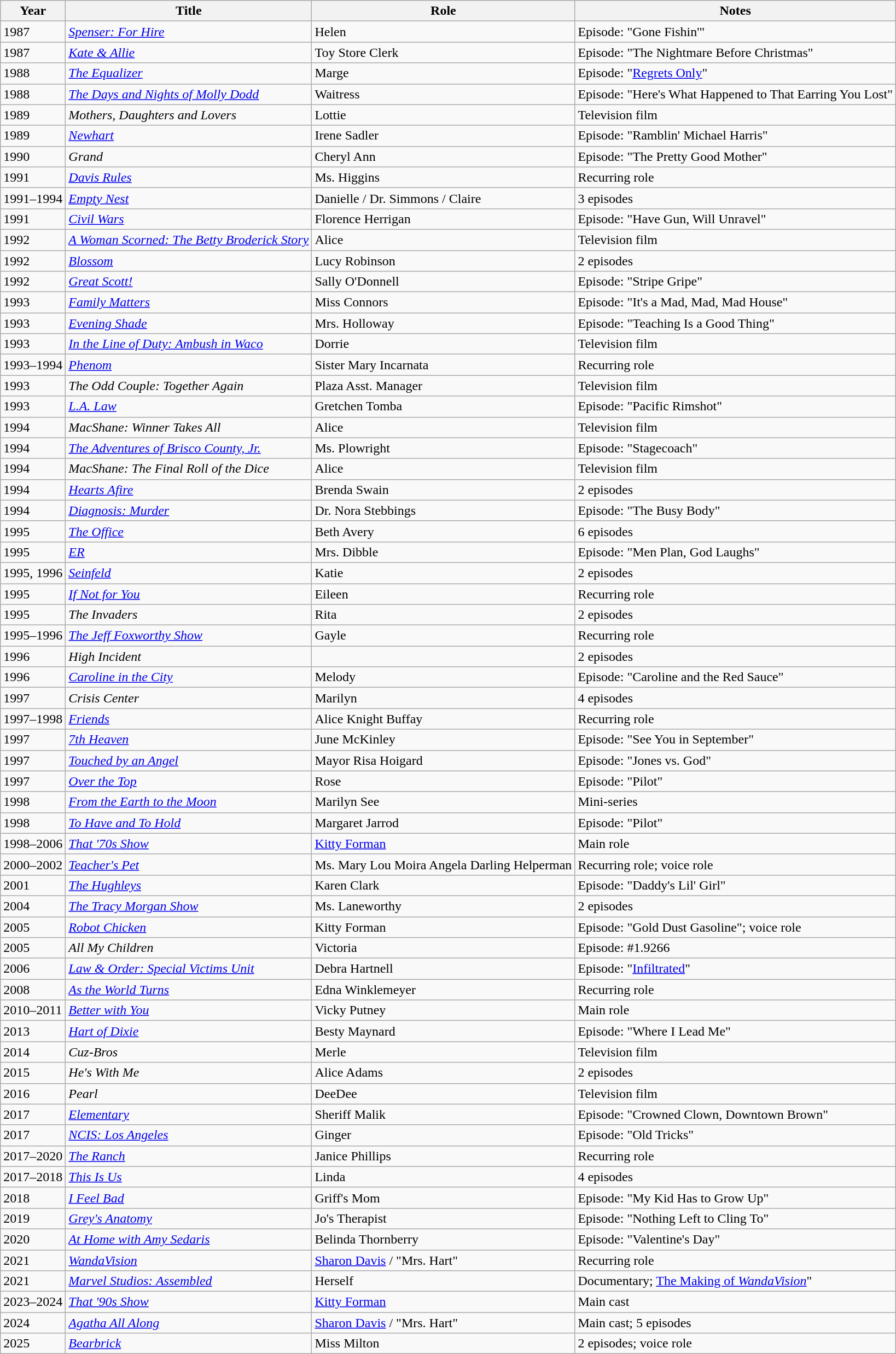<table class="wikitable sortable">
<tr>
<th>Year</th>
<th>Title</th>
<th>Role</th>
<th>Notes</th>
</tr>
<tr>
<td>1987</td>
<td><em><a href='#'>Spenser: For Hire</a></em></td>
<td>Helen</td>
<td>Episode: "Gone Fishin'"</td>
</tr>
<tr>
<td>1987</td>
<td><em><a href='#'>Kate & Allie</a></em></td>
<td>Toy Store Clerk</td>
<td>Episode: "The Nightmare Before Christmas"</td>
</tr>
<tr>
<td>1988</td>
<td><em><a href='#'>The Equalizer</a></em></td>
<td>Marge</td>
<td>Episode: "<a href='#'>Regrets Only</a>"</td>
</tr>
<tr>
<td>1988</td>
<td><em><a href='#'>The Days and Nights of Molly Dodd</a></em></td>
<td>Waitress</td>
<td>Episode: "Here's What Happened to That Earring You Lost"</td>
</tr>
<tr>
<td>1989</td>
<td><em>Mothers, Daughters and Lovers</em></td>
<td>Lottie</td>
<td>Television film</td>
</tr>
<tr>
<td>1989</td>
<td><em><a href='#'>Newhart</a></em></td>
<td>Irene Sadler</td>
<td>Episode: "Ramblin' Michael Harris"</td>
</tr>
<tr>
<td>1990</td>
<td><em>Grand</em></td>
<td>Cheryl Ann</td>
<td>Episode: "The Pretty Good Mother"</td>
</tr>
<tr>
<td>1991</td>
<td><em><a href='#'>Davis Rules</a></em></td>
<td>Ms. Higgins</td>
<td>Recurring role</td>
</tr>
<tr>
<td>1991–1994</td>
<td><em><a href='#'>Empty Nest</a></em></td>
<td>Danielle / Dr. Simmons / Claire</td>
<td>3 episodes</td>
</tr>
<tr>
<td>1991</td>
<td><em><a href='#'>Civil Wars</a></em></td>
<td>Florence Herrigan</td>
<td>Episode: "Have Gun, Will Unravel"</td>
</tr>
<tr>
<td>1992</td>
<td><em><a href='#'>A Woman Scorned: The Betty Broderick Story</a></em></td>
<td>Alice</td>
<td>Television film</td>
</tr>
<tr>
<td>1992</td>
<td><em><a href='#'>Blossom</a></em></td>
<td>Lucy Robinson</td>
<td>2 episodes</td>
</tr>
<tr>
<td>1992</td>
<td><em><a href='#'>Great Scott!</a></em></td>
<td>Sally O'Donnell</td>
<td>Episode: "Stripe Gripe"</td>
</tr>
<tr>
<td>1993</td>
<td><em><a href='#'>Family Matters</a></em></td>
<td>Miss Connors</td>
<td>Episode: "It's a Mad, Mad, Mad House"</td>
</tr>
<tr>
<td>1993</td>
<td><em><a href='#'>Evening Shade</a></em></td>
<td>Mrs. Holloway</td>
<td>Episode: "Teaching Is a Good Thing"</td>
</tr>
<tr>
<td>1993</td>
<td><em><a href='#'>In the Line of Duty: Ambush in Waco</a></em></td>
<td>Dorrie</td>
<td>Television film</td>
</tr>
<tr>
<td>1993–1994</td>
<td><em><a href='#'>Phenom</a></em></td>
<td>Sister Mary Incarnata</td>
<td>Recurring role</td>
</tr>
<tr>
<td>1993</td>
<td><em>The Odd Couple: Together Again</em></td>
<td>Plaza Asst. Manager</td>
<td>Television film</td>
</tr>
<tr>
<td>1993</td>
<td><em><a href='#'>L.A. Law</a></em></td>
<td>Gretchen Tomba</td>
<td>Episode: "Pacific Rimshot"</td>
</tr>
<tr>
<td>1994</td>
<td><em>MacShane: Winner Takes All</em></td>
<td>Alice</td>
<td>Television film</td>
</tr>
<tr>
<td>1994</td>
<td><em><a href='#'>The Adventures of Brisco County, Jr.</a></em></td>
<td>Ms. Plowright</td>
<td>Episode: "Stagecoach"</td>
</tr>
<tr>
<td>1994</td>
<td><em>MacShane: The Final Roll of the Dice</em></td>
<td>Alice</td>
<td>Television film</td>
</tr>
<tr>
<td>1994</td>
<td><em><a href='#'>Hearts Afire</a></em></td>
<td>Brenda Swain</td>
<td>2 episodes</td>
</tr>
<tr>
<td>1994</td>
<td><em><a href='#'>Diagnosis: Murder</a></em></td>
<td>Dr. Nora Stebbings</td>
<td>Episode: "The Busy Body"</td>
</tr>
<tr>
<td>1995</td>
<td><em><a href='#'>The Office</a></em></td>
<td>Beth Avery</td>
<td>6 episodes</td>
</tr>
<tr>
<td>1995</td>
<td><em><a href='#'>ER</a></em></td>
<td>Mrs. Dibble</td>
<td>Episode: "Men Plan, God Laughs"</td>
</tr>
<tr>
<td>1995, 1996</td>
<td><em><a href='#'>Seinfeld</a></em></td>
<td>Katie</td>
<td>2 episodes</td>
</tr>
<tr>
<td>1995</td>
<td><em><a href='#'>If Not for You</a></em></td>
<td>Eileen</td>
<td>Recurring role</td>
</tr>
<tr>
<td>1995</td>
<td><em>The Invaders</em></td>
<td>Rita</td>
<td>2 episodes</td>
</tr>
<tr>
<td>1995–1996</td>
<td><em><a href='#'>The Jeff Foxworthy Show</a></em></td>
<td>Gayle</td>
<td>Recurring role</td>
</tr>
<tr>
<td>1996</td>
<td><em>High Incident</em></td>
<td></td>
<td>2 episodes</td>
</tr>
<tr>
<td>1996</td>
<td><em><a href='#'>Caroline in the City</a></em></td>
<td>Melody</td>
<td>Episode: "Caroline and the Red Sauce"</td>
</tr>
<tr>
<td>1997</td>
<td><em>Crisis Center</em></td>
<td>Marilyn</td>
<td>4 episodes</td>
</tr>
<tr>
<td>1997–1998</td>
<td><em><a href='#'>Friends</a></em></td>
<td>Alice Knight Buffay</td>
<td>Recurring role</td>
</tr>
<tr>
<td>1997</td>
<td><em><a href='#'>7th Heaven</a></em></td>
<td>June McKinley</td>
<td>Episode: "See You in September"</td>
</tr>
<tr>
<td>1997</td>
<td><em><a href='#'>Touched by an Angel</a></em></td>
<td>Mayor Risa Hoigard</td>
<td>Episode: "Jones vs. God"</td>
</tr>
<tr>
<td>1997</td>
<td><em><a href='#'>Over the Top</a></em></td>
<td>Rose</td>
<td>Episode: "Pilot"</td>
</tr>
<tr>
<td>1998</td>
<td><em><a href='#'>From the Earth to the Moon</a></em></td>
<td>Marilyn See</td>
<td>Mini-series</td>
</tr>
<tr>
<td>1998</td>
<td><em><a href='#'>To Have and To Hold</a></em></td>
<td>Margaret Jarrod</td>
<td>Episode: "Pilot"</td>
</tr>
<tr>
<td>1998–2006</td>
<td><em><a href='#'>That '70s Show</a></em></td>
<td><a href='#'>Kitty Forman</a></td>
<td>Main role</td>
</tr>
<tr>
<td>2000–2002</td>
<td><em><a href='#'>Teacher's Pet</a></em></td>
<td>Ms. Mary Lou Moira Angela Darling Helperman</td>
<td>Recurring role; voice role</td>
</tr>
<tr>
<td>2001</td>
<td><em><a href='#'>The Hughleys</a></em></td>
<td>Karen Clark</td>
<td>Episode: "Daddy's Lil' Girl"</td>
</tr>
<tr>
<td>2004</td>
<td><em><a href='#'>The Tracy Morgan Show</a></em></td>
<td>Ms. Laneworthy</td>
<td>2 episodes</td>
</tr>
<tr>
<td>2005</td>
<td><em><a href='#'>Robot Chicken</a></em></td>
<td>Kitty Forman</td>
<td>Episode: "Gold Dust Gasoline"; voice role</td>
</tr>
<tr>
<td>2005</td>
<td><em>All My Children</em></td>
<td>Victoria</td>
<td>Episode: #1.9266</td>
</tr>
<tr>
<td>2006</td>
<td><em><a href='#'>Law & Order: Special Victims Unit</a></em></td>
<td>Debra Hartnell</td>
<td>Episode: "<a href='#'>Infiltrated</a>"</td>
</tr>
<tr>
<td>2008</td>
<td><em><a href='#'>As the World Turns</a></em></td>
<td>Edna Winklemeyer</td>
<td>Recurring role</td>
</tr>
<tr>
<td>2010–2011</td>
<td><em><a href='#'>Better with You</a></em></td>
<td>Vicky Putney</td>
<td>Main role</td>
</tr>
<tr>
<td>2013</td>
<td><em><a href='#'>Hart of Dixie</a></em></td>
<td>Besty Maynard</td>
<td>Episode: "Where I Lead Me"</td>
</tr>
<tr>
<td>2014</td>
<td><em>Cuz-Bros</em></td>
<td>Merle</td>
<td>Television film</td>
</tr>
<tr>
<td>2015</td>
<td><em>He's With Me</em></td>
<td>Alice Adams</td>
<td>2 episodes</td>
</tr>
<tr>
<td>2016</td>
<td><em>Pearl</em></td>
<td>DeeDee</td>
<td>Television film</td>
</tr>
<tr>
<td>2017</td>
<td><em><a href='#'>Elementary</a></em></td>
<td>Sheriff Malik</td>
<td>Episode: "Crowned Clown, Downtown Brown"</td>
</tr>
<tr>
<td>2017</td>
<td><em><a href='#'>NCIS: Los Angeles</a></em></td>
<td>Ginger</td>
<td>Episode: "Old Tricks"</td>
</tr>
<tr>
<td>2017–2020</td>
<td><em><a href='#'>The Ranch</a></em></td>
<td>Janice Phillips</td>
<td>Recurring role</td>
</tr>
<tr>
<td>2017–2018</td>
<td><em><a href='#'>This Is Us</a></em></td>
<td>Linda</td>
<td>4 episodes</td>
</tr>
<tr>
<td>2018</td>
<td><em><a href='#'>I Feel Bad</a></em></td>
<td>Griff's Mom</td>
<td>Episode: "My Kid Has to Grow Up"</td>
</tr>
<tr>
<td>2019</td>
<td><em><a href='#'>Grey's Anatomy</a></em></td>
<td>Jo's Therapist</td>
<td>Episode: "Nothing Left to Cling To"</td>
</tr>
<tr>
<td>2020</td>
<td><em><a href='#'>At Home with Amy Sedaris</a></em></td>
<td>Belinda Thornberry</td>
<td>Episode: "Valentine's Day"</td>
</tr>
<tr>
<td>2021</td>
<td><em><a href='#'>WandaVision</a></em></td>
<td><a href='#'>Sharon Davis</a> / "Mrs. Hart"</td>
<td>Recurring role</td>
</tr>
<tr>
<td>2021</td>
<td><em><a href='#'>Marvel Studios: Assembled</a></em></td>
<td>Herself</td>
<td>Documentary; <a href='#'>The Making of <em>WandaVision</em></a>"</td>
</tr>
<tr>
<td>2023–2024</td>
<td><em><a href='#'>That '90s Show</a></em></td>
<td><a href='#'>Kitty Forman</a></td>
<td>Main cast</td>
</tr>
<tr>
<td>2024</td>
<td><em><a href='#'>Agatha All Along</a></em></td>
<td><a href='#'>Sharon Davis</a> / "Mrs. Hart"</td>
<td>Main cast; 5 episodes</td>
</tr>
<tr>
<td>2025</td>
<td><em><a href='#'>Bearbrick</a></em></td>
<td>Miss Milton</td>
<td>2 episodes; voice role</td>
</tr>
</table>
